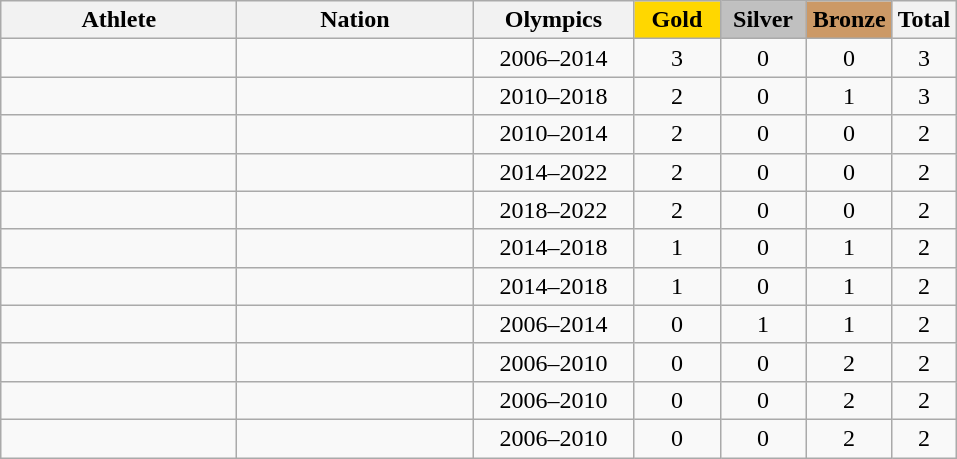<table class="wikitable sortable" style="text-align:center">
<tr>
<th width=150>Athlete</th>
<th width=150>Nation</th>
<th width=100>Olympics</th>
<th style="background-color: gold" width=50><strong>Gold</strong></th>
<th style="background-color: silver" width=50><strong>Silver</strong></th>
<th style="background-color: #cc9966" width=50><strong>Bronze</strong></th>
<th>Total</th>
</tr>
<tr>
<td align=left></td>
<td align=left></td>
<td>2006–2014</td>
<td>3</td>
<td>0</td>
<td>0</td>
<td>3</td>
</tr>
<tr>
<td align=left></td>
<td align=left></td>
<td>2010–2018</td>
<td>2</td>
<td>0</td>
<td>1</td>
<td>3</td>
</tr>
<tr>
<td align=left></td>
<td align=left></td>
<td>2010–2014</td>
<td>2</td>
<td>0</td>
<td>0</td>
<td>2</td>
</tr>
<tr>
<td align=left></td>
<td align=left></td>
<td>2014–2022</td>
<td>2</td>
<td>0</td>
<td>0</td>
<td>2</td>
</tr>
<tr>
<td align=left></td>
<td align=left></td>
<td>2018–2022</td>
<td>2</td>
<td>0</td>
<td>0</td>
<td>2</td>
</tr>
<tr>
<td align=left></td>
<td align="left"></td>
<td>2014–2018</td>
<td>1</td>
<td>0</td>
<td>1</td>
<td>2</td>
</tr>
<tr>
<td align=left></td>
<td align="left"></td>
<td>2014–2018</td>
<td>1</td>
<td>0</td>
<td>1</td>
<td>2</td>
</tr>
<tr>
<td align=left></td>
<td align=left></td>
<td>2006–2014</td>
<td>0</td>
<td>1</td>
<td>1</td>
<td>2</td>
</tr>
<tr>
<td align=left></td>
<td align=left></td>
<td>2006–2010</td>
<td>0</td>
<td>0</td>
<td>2</td>
<td>2</td>
</tr>
<tr>
<td align=left></td>
<td align=left></td>
<td>2006–2010</td>
<td>0</td>
<td>0</td>
<td>2</td>
<td>2</td>
</tr>
<tr>
<td align=left></td>
<td align=left></td>
<td>2006–2010</td>
<td>0</td>
<td>0</td>
<td>2</td>
<td>2</td>
</tr>
</table>
